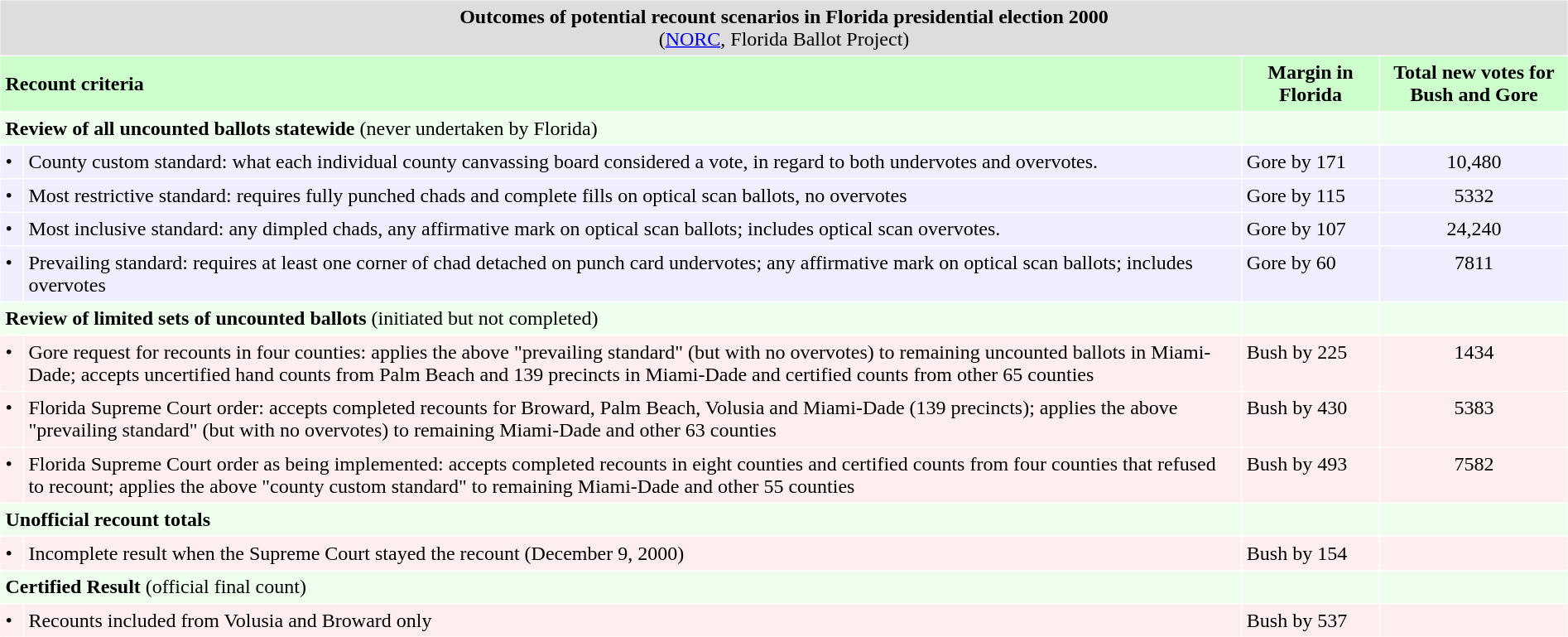<table border="0" cellpadding="4" cellspacing="1">
<tr>
<td colspan="4" style="text-align:center; background:#ddd;"><strong>Outcomes of potential recount scenarios in Florida presidential election 2000</strong><br>(<a href='#'>NORC</a>, Florida Ballot Project)</td>
</tr>
<tr style="background:#cfc;">
<th colspan="2" style="text-align:left;">Recount criteria</th>
<th>Margin in Florida</th>
<td style="text-align:center;"><strong>Total new votes for Bush and Gore</strong></td>
</tr>
<tr style="vertical-align:top; background:#efe;">
<td colspan="2"><strong>Review of all uncounted ballots statewide</strong> (never undertaken by Florida)</td>
<td> </td>
<td> </td>
</tr>
<tr style="vertical-align:top; background:#eef;">
<td>• </td>
<td>County custom standard: what each individual county canvassing board considered a vote, in regard to both undervotes and overvotes.</td>
<td>Gore by 171</td>
<td style="text-align:center;">10,480</td>
</tr>
<tr style="vertical-align:top; background:#eef;">
<td>• </td>
<td>Most restrictive standard: requires fully punched chads and complete fills on optical scan ballots, no overvotes</td>
<td>Gore by 115</td>
<td style="text-align:center;">5332</td>
</tr>
<tr style="vertical-align:top; background:#eef;">
<td>• </td>
<td>Most inclusive standard: any dimpled chads, any affirmative mark on optical scan ballots; includes optical scan overvotes.</td>
<td>Gore by 107</td>
<td style="text-align:center;">24,240</td>
</tr>
<tr style="vertical-align:top; background:#eef;">
<td>• </td>
<td>Prevailing standard: requires at least one corner of chad detached on punch card undervotes; any affirmative mark on optical scan ballots; includes overvotes</td>
<td>Gore by 60</td>
<td style="text-align:center;">7811</td>
</tr>
<tr style="vertical-align:top; background:#efe;">
<td colspan="2"><strong>Review of limited sets of uncounted ballots</strong> (initiated but not completed)</td>
<td> </td>
<td> </td>
</tr>
<tr style="vertical-align:top; background:#fee;">
<td>• </td>
<td>Gore request for recounts in four counties: applies the above "prevailing standard" (but with no overvotes) to remaining uncounted ballots in Miami-Dade; accepts uncertified hand counts from Palm Beach and 139 precincts in Miami-Dade and certified counts from other 65 counties</td>
<td>Bush by 225</td>
<td style="text-align:center;">1434</td>
</tr>
<tr style="vertical-align:top; background:#fee;">
<td>• </td>
<td>Florida Supreme Court order: accepts completed recounts for Broward, Palm Beach, Volusia and Miami-Dade (139 precincts); applies the above "prevailing standard" (but with no overvotes) to remaining Miami-Dade and other 63 counties</td>
<td>Bush by 430</td>
<td style="text-align:center;">5383</td>
</tr>
<tr style="vertical-align:top; background:#fee;">
<td>• </td>
<td>Florida Supreme Court order as being implemented: accepts completed recounts in eight counties and certified counts from four counties that refused to recount; applies the above "county custom standard" to remaining Miami-Dade and other 55 counties</td>
<td>Bush by 493</td>
<td style="text-align:center;">7582</td>
</tr>
<tr style="vertical-align:top; background:#efe;">
<td colspan="2"><strong>Unofficial recount totals</strong></td>
<td> </td>
<td> </td>
</tr>
<tr style="vertical-align:top; background:#fee;">
<td>• </td>
<td>Incomplete result when the Supreme Court stayed the recount (December 9, 2000)</td>
<td>Bush by 154</td>
<td> </td>
</tr>
<tr style="vertical-align:top; background:#efe;">
<td colspan="2"><strong>Certified Result</strong> (official final count)</td>
<td> </td>
<td> </td>
</tr>
<tr style="vertical-align:top; background:#fee;">
<td>• </td>
<td>Recounts included from Volusia and Broward only</td>
<td>Bush by 537</td>
<td> </td>
</tr>
</table>
